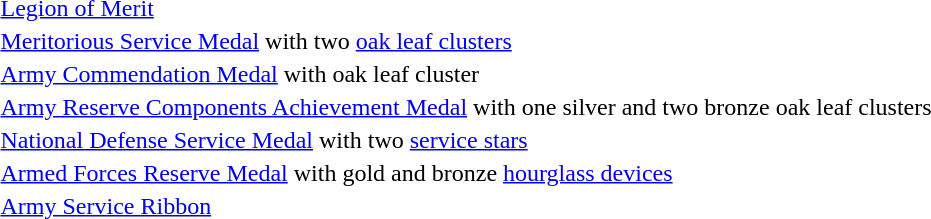<table>
<tr>
<td></td>
<td><a href='#'>Legion of Merit</a></td>
</tr>
<tr>
<td></td>
<td><a href='#'>Meritorious Service Medal</a> with two <a href='#'>oak leaf clusters</a></td>
</tr>
<tr>
<td></td>
<td><a href='#'>Army Commendation Medal</a> with oak leaf cluster</td>
</tr>
<tr>
<td></td>
<td><a href='#'>Army Reserve Components Achievement Medal</a> with one silver and two bronze oak leaf clusters</td>
</tr>
<tr>
<td></td>
<td><a href='#'>National Defense Service Medal</a> with two <a href='#'>service stars</a></td>
</tr>
<tr>
<td></td>
<td><a href='#'>Armed Forces Reserve Medal</a> with gold and bronze <a href='#'>hourglass devices</a></td>
</tr>
<tr>
<td></td>
<td><a href='#'>Army Service Ribbon</a></td>
</tr>
</table>
